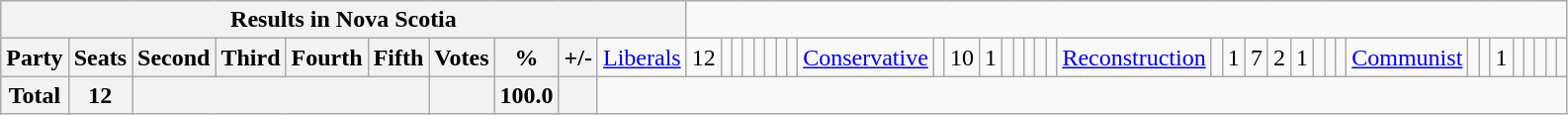<table class="wikitable">
<tr>
<th colspan=11>Results in Nova Scotia</th>
</tr>
<tr>
<th colspan=2>Party</th>
<th>Seats</th>
<th>Second</th>
<th>Third</th>
<th>Fourth</th>
<th>Fifth</th>
<th>Votes</th>
<th>%</th>
<th>+/-<br></th>
<td><a href='#'>Liberals</a></td>
<td align="right">12</td>
<td align="right"></td>
<td align="right"></td>
<td align="right"></td>
<td align="right"></td>
<td align="right"></td>
<td align="right"></td>
<td align="right"><br></td>
<td><a href='#'>Conservative</a></td>
<td align="right"></td>
<td align="right">10</td>
<td align="right">1</td>
<td align="right"></td>
<td align="right"></td>
<td align="right"></td>
<td align="right"></td>
<td align="right"><br></td>
<td><a href='#'>Reconstruction</a></td>
<td align="right"></td>
<td align="right">1</td>
<td align="right">7</td>
<td align="right">2</td>
<td align="right">1</td>
<td align="right"></td>
<td align="right"></td>
<td align="right"><br></td>
<td><a href='#'>Communist</a></td>
<td align="right"></td>
<td align="right"></td>
<td align="right">1</td>
<td align="right"></td>
<td align="right"></td>
<td align="right"></td>
<td align="right"></td>
<td align="right"></td>
</tr>
<tr>
<th colspan="2">Total</th>
<th>12</th>
<th colspan="4"></th>
<th></th>
<th>100.0</th>
<th></th>
</tr>
</table>
